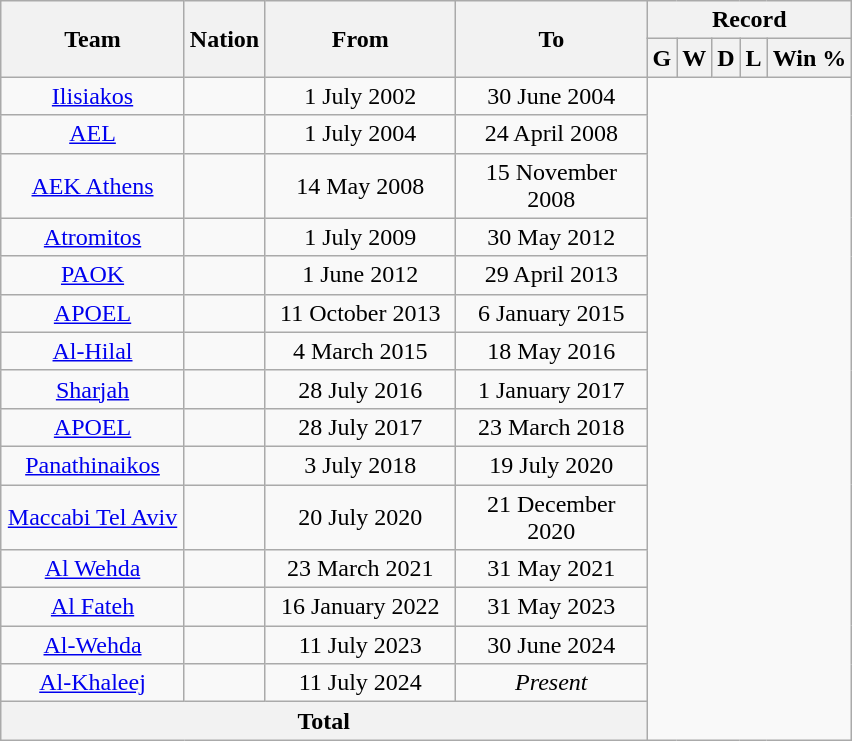<table class="wikitable" style="text-align: center;">
<tr>
<th rowspan="2" width="115">Team</th>
<th rowspan="2" width="30">Nation</th>
<th rowspan="2" width="120">From</th>
<th rowspan="2" width="120">To</th>
<th colspan="5" width="120">Record</th>
</tr>
<tr>
<th>G</th>
<th>W</th>
<th>D</th>
<th>L</th>
<th>Win %</th>
</tr>
<tr>
<td align=center><a href='#'>Ilisiakos</a></td>
<td></td>
<td align=center>1 July 2002</td>
<td align=center>30 June 2004<br></td>
</tr>
<tr>
<td align=center><a href='#'>AEL</a></td>
<td></td>
<td align=center>1 July 2004</td>
<td align=center>24 April 2008<br></td>
</tr>
<tr>
<td align=center><a href='#'>AEK Athens</a></td>
<td></td>
<td align=center>14 May 2008</td>
<td align=center>15 November 2008<br></td>
</tr>
<tr>
<td align=center><a href='#'>Atromitos</a></td>
<td></td>
<td align=center>1 July 2009</td>
<td align=center>30 May 2012<br></td>
</tr>
<tr>
<td align=center><a href='#'>PAOK</a></td>
<td></td>
<td align=center>1 June 2012</td>
<td align=center>29 April 2013<br></td>
</tr>
<tr>
<td align=center><a href='#'>APOEL</a></td>
<td></td>
<td align=center>11 October 2013</td>
<td align=center>6 January 2015<br></td>
</tr>
<tr>
<td align=center><a href='#'>Al-Hilal</a></td>
<td></td>
<td align=center>4 March 2015</td>
<td align=center>18 May 2016<br></td>
</tr>
<tr>
<td><a href='#'>Sharjah</a></td>
<td></td>
<td>28 July 2016</td>
<td>1 January 2017<br></td>
</tr>
<tr>
<td><a href='#'>APOEL</a></td>
<td></td>
<td>28 July 2017</td>
<td>23 March 2018<br></td>
</tr>
<tr>
<td><a href='#'>Panathinaikos</a></td>
<td></td>
<td>3 July 2018</td>
<td>19 July 2020<br></td>
</tr>
<tr>
<td><a href='#'>Maccabi Tel Aviv</a></td>
<td></td>
<td>20 July 2020</td>
<td>21 December 2020<br></td>
</tr>
<tr>
<td><a href='#'>Al Wehda</a></td>
<td></td>
<td>23 March 2021</td>
<td>31 May 2021<br></td>
</tr>
<tr>
<td><a href='#'>Al Fateh</a></td>
<td></td>
<td>16 January 2022</td>
<td>31 May 2023<br></td>
</tr>
<tr>
<td><a href='#'>Al-Wehda</a></td>
<td></td>
<td>11 July 2023</td>
<td>30 June 2024<br></td>
</tr>
<tr>
<td><a href='#'>Al-Khaleej</a></td>
<td></td>
<td>11 July 2024</td>
<td><em>Present</em><br></td>
</tr>
<tr>
<th colspan="4">Total<br></th>
</tr>
</table>
